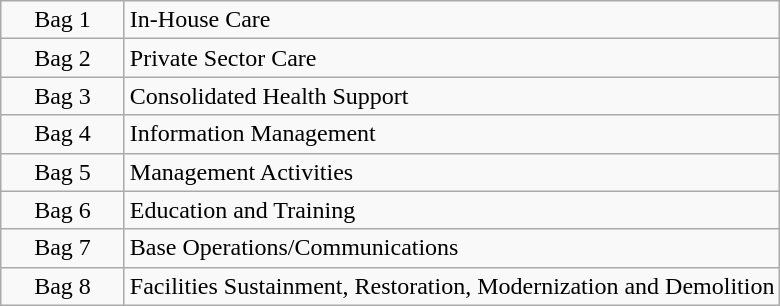<table class="wikitable">
<tr>
<td width=75 align="center">Bag 1</td>
<td>In-House Care</td>
</tr>
<tr>
<td align="center">Bag 2</td>
<td>Private Sector Care</td>
</tr>
<tr>
<td align="center">Bag 3</td>
<td>Consolidated Health Support</td>
</tr>
<tr>
<td align="center">Bag 4</td>
<td>Information Management</td>
</tr>
<tr>
<td align="center">Bag 5</td>
<td>Management Activities</td>
</tr>
<tr>
<td align="center">Bag 6</td>
<td>Education and Training</td>
</tr>
<tr>
<td align="center">Bag 7</td>
<td>Base Operations/Communications</td>
</tr>
<tr>
<td align="center">Bag 8</td>
<td>Facilities Sustainment, Restoration, Modernization and Demolition</td>
</tr>
</table>
